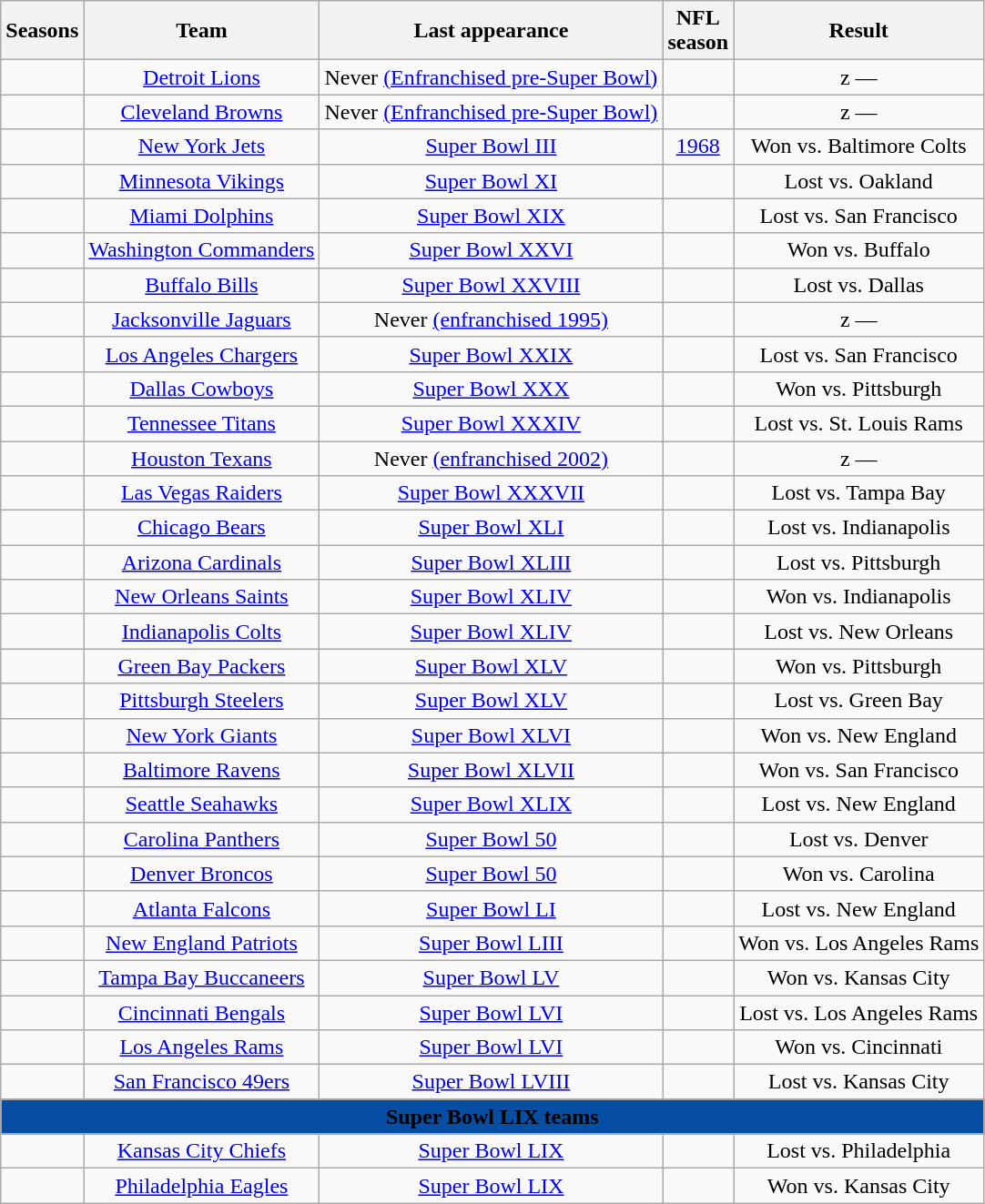<table class="wikitable sortable" style="text-align:center">
<tr>
<th data-sort-type="number">Seasons</th>
<th>Team</th>
<th>Last appearance</th>
<th>NFL<br>season</th>
<th>Result</th>
</tr>
<tr>
<td align="center"></td>
<td><a href='#'>Detroit Lions</a></td>
<td>Never <a href='#'>(Enfranchised pre-Super Bowl)</a></td>
<td></td>
<td><span>z</span> —</td>
</tr>
<tr>
<td align="center"></td>
<td><a href='#'>Cleveland Browns</a></td>
<td>Never <a href='#'>(Enfranchised pre-Super Bowl)</a></td>
<td></td>
<td><span>z</span> —</td>
</tr>
<tr>
<td align="center"></td>
<td><a href='#'>New York Jets</a></td>
<td> <a href='#'>Super Bowl III</a></td>
<td><a href='#'>1968</a></td>
<td>Won vs. Baltimore Colts</td>
</tr>
<tr>
<td align="center"></td>
<td><a href='#'>Minnesota Vikings</a></td>
<td> <a href='#'>Super Bowl XI</a></td>
<td></td>
<td>Lost vs. Oakland</td>
</tr>
<tr>
<td align="center"></td>
<td><a href='#'>Miami Dolphins</a></td>
<td> <a href='#'>Super Bowl XIX</a></td>
<td></td>
<td>Lost vs. San Francisco</td>
</tr>
<tr>
<td align="center"></td>
<td><a href='#'>Washington Commanders</a> </td>
<td> <a href='#'>Super Bowl XXVI</a></td>
<td></td>
<td>Won vs. Buffalo</td>
</tr>
<tr>
<td align="center"></td>
<td><a href='#'>Buffalo Bills</a></td>
<td> <a href='#'>Super Bowl XXVIII</a></td>
<td></td>
<td>Lost vs. Dallas</td>
</tr>
<tr>
<td align="center"></td>
<td><a href='#'>Jacksonville Jaguars</a></td>
<td> Never <a href='#'>(enfranchised 1995)</a></td>
<td></td>
<td><span>z</span> —</td>
</tr>
<tr>
<td align="center"></td>
<td><a href='#'>Los Angeles Chargers</a> </td>
<td> <a href='#'>Super Bowl XXIX</a></td>
<td></td>
<td>Lost vs. San Francisco</td>
</tr>
<tr>
<td align="center"></td>
<td><a href='#'>Dallas Cowboys</a></td>
<td> <a href='#'>Super Bowl XXX</a></td>
<td></td>
<td>Won vs. Pittsburgh</td>
</tr>
<tr>
<td align="center"></td>
<td><a href='#'>Tennessee Titans</a></td>
<td> <a href='#'>Super Bowl XXXIV</a></td>
<td></td>
<td>Lost vs. St. Louis Rams</td>
</tr>
<tr>
<td align="center"></td>
<td><a href='#'>Houston Texans</a></td>
<td> Never <a href='#'>(enfranchised 2002)</a></td>
<td></td>
<td><span>z</span> —</td>
</tr>
<tr>
<td align="center"></td>
<td><a href='#'>Las Vegas Raiders</a> </td>
<td> <a href='#'>Super Bowl XXXVII</a></td>
<td></td>
<td>Lost vs. Tampa Bay</td>
</tr>
<tr>
<td align="center"></td>
<td><a href='#'>Chicago Bears</a></td>
<td> <a href='#'>Super Bowl XLI</a></td>
<td></td>
<td>Lost vs. Indianapolis</td>
</tr>
<tr>
<td align="center"></td>
<td><a href='#'>Arizona Cardinals</a></td>
<td> <a href='#'>Super Bowl XLIII</a></td>
<td></td>
<td>Lost vs. Pittsburgh</td>
</tr>
<tr>
<td align="center"></td>
<td><a href='#'>New Orleans Saints</a></td>
<td> <a href='#'>Super Bowl XLIV</a></td>
<td></td>
<td>Won vs. Indianapolis</td>
</tr>
<tr>
<td align="center"></td>
<td><a href='#'>Indianapolis Colts</a></td>
<td> <a href='#'>Super Bowl XLIV</a></td>
<td></td>
<td>Lost vs. New Orleans</td>
</tr>
<tr>
<td align="center"></td>
<td><a href='#'>Green Bay Packers</a></td>
<td> <a href='#'>Super Bowl XLV</a></td>
<td></td>
<td>Won vs. Pittsburgh</td>
</tr>
<tr>
<td align="center"></td>
<td><a href='#'>Pittsburgh Steelers</a></td>
<td> <a href='#'>Super Bowl XLV</a></td>
<td></td>
<td>Lost vs. Green Bay</td>
</tr>
<tr>
<td align="center"></td>
<td><a href='#'>New York Giants</a></td>
<td> <a href='#'>Super Bowl XLVI</a></td>
<td></td>
<td>Won vs. New England</td>
</tr>
<tr>
<td align="center"></td>
<td><a href='#'>Baltimore Ravens</a></td>
<td> <a href='#'>Super Bowl XLVII</a></td>
<td></td>
<td>Won vs. San Francisco</td>
</tr>
<tr>
<td align="center"></td>
<td><a href='#'>Seattle Seahawks</a></td>
<td> <a href='#'>Super Bowl XLIX</a></td>
<td></td>
<td>Lost vs. New England</td>
</tr>
<tr>
<td align="center"></td>
<td><a href='#'>Carolina Panthers</a></td>
<td> <a href='#'>Super Bowl 50</a></td>
<td></td>
<td>Lost vs. Denver</td>
</tr>
<tr>
<td align="center"></td>
<td><a href='#'>Denver Broncos</a></td>
<td> <a href='#'>Super Bowl 50</a></td>
<td></td>
<td>Won vs. Carolina</td>
</tr>
<tr>
<td align="center"></td>
<td><a href='#'>Atlanta Falcons</a></td>
<td> <a href='#'>Super Bowl LI</a></td>
<td></td>
<td>Lost vs. New England</td>
</tr>
<tr>
<td align="center"></td>
<td><a href='#'>New England Patriots</a></td>
<td> <a href='#'>Super Bowl LIII</a></td>
<td></td>
<td>Won vs. Los Angeles Rams</td>
</tr>
<tr>
<td align="center"></td>
<td><a href='#'>Tampa Bay Buccaneers</a></td>
<td> <a href='#'>Super Bowl LV</a></td>
<td></td>
<td>Won vs. Kansas City</td>
</tr>
<tr>
<td align="center"></td>
<td><a href='#'>Cincinnati Bengals</a></td>
<td> <a href='#'>Super Bowl LVI</a></td>
<td></td>
<td>Lost vs. Los Angeles Rams</td>
</tr>
<tr>
<td align="center"></td>
<td><a href='#'>Los Angeles Rams</a></td>
<td> <a href='#'>Super Bowl LVI</a></td>
<td></td>
<td>Won vs. Cincinnati</td>
</tr>
<tr>
<td align="center"></td>
<td><a href='#'>San Francisco 49ers</a></td>
<td> <a href='#'>Super Bowl LVIII</a></td>
<td></td>
<td>Lost vs. Kansas City</td>
</tr>
<tr>
<td align="center" colspan="5" data-sort-value="z" bgcolor="#054ea4"><span><strong>Super Bowl LIX teams</strong></span></td>
</tr>
<tr>
<td align="center"></td>
<td><a href='#'>Kansas City Chiefs</a></td>
<td> <a href='#'>Super Bowl LIX</a></td>
<td></td>
<td>Lost vs. Philadelphia</td>
</tr>
<tr>
<td align="center"></td>
<td><a href='#'>Philadelphia Eagles</a></td>
<td> <a href='#'>Super Bowl LIX</a></td>
<td></td>
<td>Won vs. Kansas City</td>
</tr>
</table>
